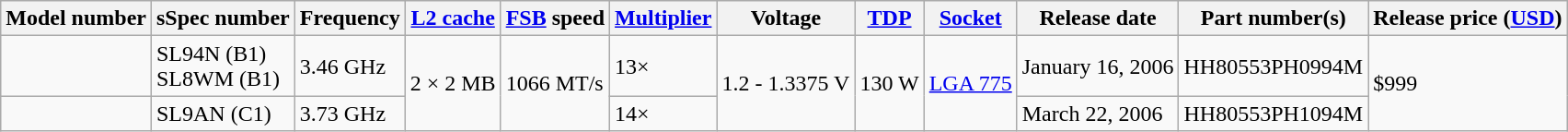<table class="wikitable">
<tr>
<th>Model number</th>
<th>sSpec number</th>
<th>Frequency</th>
<th><a href='#'>L2 cache</a></th>
<th><a href='#'> FSB</a> speed</th>
<th><a href='#'>Multiplier</a></th>
<th>Voltage</th>
<th><a href='#'>TDP</a></th>
<th><a href='#'>Socket</a></th>
<th>Release date</th>
<th>Part number(s)</th>
<th>Release price (<a href='#'>USD</a>)</th>
</tr>
<tr>
<td></td>
<td>SL94N (B1)<br>SL8WM (B1)</td>
<td>3.46 GHz</td>
<td rowspan="2">2 × 2 MB</td>
<td rowspan="2">1066 MT/s</td>
<td>13×</td>
<td rowspan="2">1.2 - 1.3375 V</td>
<td rowspan="2">130 W</td>
<td rowspan="2"><a href='#'>LGA 775</a></td>
<td>January 16, 2006</td>
<td>HH80553PH0994M</td>
<td rowspan="2">$999</td>
</tr>
<tr>
<td></td>
<td>SL9AN (C1)</td>
<td>3.73 GHz</td>
<td>14×</td>
<td>March 22, 2006</td>
<td>HH80553PH1094M</td>
</tr>
</table>
